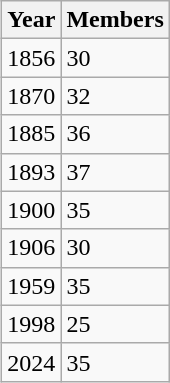<table class="wikitable" style="float:right; margin-left:1em">
<tr>
<th>Year</th>
<th>Members</th>
</tr>
<tr>
<td>1856</td>
<td>30</td>
</tr>
<tr>
<td>1870</td>
<td>32</td>
</tr>
<tr>
<td>1885</td>
<td>36</td>
</tr>
<tr>
<td>1893</td>
<td>37</td>
</tr>
<tr>
<td>1900</td>
<td>35</td>
</tr>
<tr>
<td>1906</td>
<td>30</td>
</tr>
<tr>
<td>1959</td>
<td>35</td>
</tr>
<tr>
<td>1998</td>
<td>25</td>
</tr>
<tr>
<td>2024</td>
<td>35</td>
</tr>
</table>
